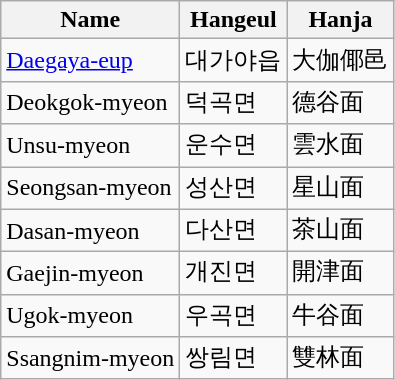<table class="wikitable sortable">
<tr>
<th>Name</th>
<th>Hangeul</th>
<th>Hanja</th>
</tr>
<tr>
<td><a href='#'>Daegaya-eup</a></td>
<td>대가야읍</td>
<td>大伽倻邑</td>
</tr>
<tr>
<td>Deokgok-myeon</td>
<td>덕곡면</td>
<td>德谷面</td>
</tr>
<tr>
<td>Unsu-myeon</td>
<td>운수면</td>
<td>雲水面</td>
</tr>
<tr>
<td>Seongsan-myeon</td>
<td>성산면</td>
<td>星山面</td>
</tr>
<tr>
<td>Dasan-myeon</td>
<td>다산면</td>
<td>茶山面</td>
</tr>
<tr>
<td>Gaejin-myeon</td>
<td>개진면</td>
<td>開津面</td>
</tr>
<tr>
<td>Ugok-myeon</td>
<td>우곡면</td>
<td>牛谷面</td>
</tr>
<tr>
<td>Ssangnim-myeon</td>
<td>쌍림면</td>
<td>雙林面</td>
</tr>
</table>
